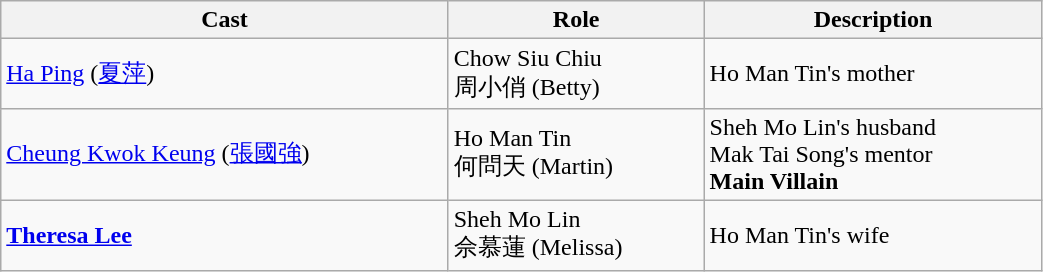<table class="wikitable" width="55%">
<tr>
<th>Cast</th>
<th>Role</th>
<th>Description</th>
</tr>
<tr>
<td><a href='#'>Ha Ping</a> (<a href='#'>夏萍</a>)</td>
<td>Chow Siu Chiu <br> 周小俏 (Betty)</td>
<td>Ho Man Tin's mother</td>
</tr>
<tr>
<td><a href='#'>Cheung Kwok Keung</a> (<a href='#'>張國強</a>)</td>
<td>Ho Man Tin <br> 何問天 (Martin)</td>
<td>Sheh Mo Lin's husband <br> Mak Tai Song's mentor <br> <strong>Main Villain</strong></td>
</tr>
<tr>
<td><strong><a href='#'>Theresa Lee</a></strong></td>
<td>Sheh Mo Lin <br> 佘慕蓮 (Melissa)</td>
<td>Ho Man Tin's wife</td>
</tr>
</table>
